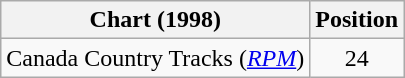<table class="wikitable sortable">
<tr>
<th scope="col">Chart (1998)</th>
<th scope="col">Position</th>
</tr>
<tr>
<td>Canada Country Tracks (<em><a href='#'>RPM</a></em>)</td>
<td align="center">24</td>
</tr>
</table>
